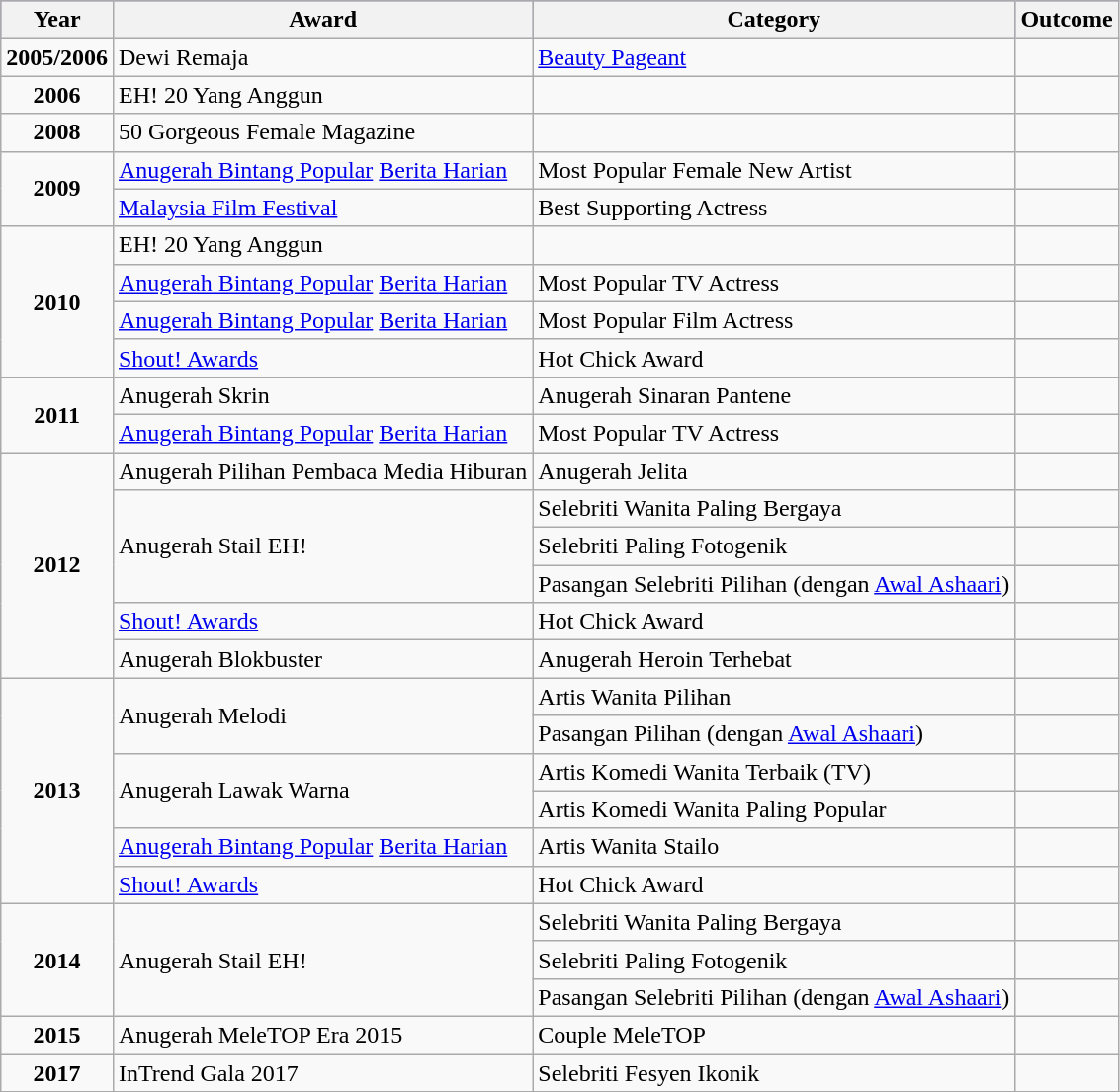<table class="wikitable">
<tr style="background:#96c; text-align:center;">
<th style="text-align:center;">Year</th>
<th>Award</th>
<th>Category</th>
<th>Outcome</th>
</tr>
<tr>
<td style="text-align:center;"><strong>2005/2006</strong></td>
<td>Dewi Remaja</td>
<td><a href='#'>Beauty Pageant</a></td>
<td></td>
</tr>
<tr>
<td style="text-align:center;"><strong>2006</strong></td>
<td>EH! 20 Yang Anggun</td>
<td></td>
<td></td>
</tr>
<tr>
<td style="text-align:center;"><strong>2008</strong></td>
<td>50 Gorgeous Female Magazine</td>
<td></td>
<td></td>
</tr>
<tr>
<td rowspan=2 style="text-align:center;"><strong>2009</strong></td>
<td><a href='#'>Anugerah Bintang Popular</a> <a href='#'>Berita Harian</a></td>
<td>Most Popular Female New Artist</td>
<td></td>
</tr>
<tr>
<td><a href='#'>Malaysia Film Festival</a></td>
<td>Best Supporting Actress</td>
<td></td>
</tr>
<tr>
<td rowspan=4 style="text-align:center;"><strong>2010</strong></td>
<td>EH! 20 Yang Anggun</td>
<td></td>
<td></td>
</tr>
<tr>
<td><a href='#'>Anugerah Bintang Popular</a> <a href='#'>Berita Harian</a></td>
<td>Most Popular TV Actress</td>
<td></td>
</tr>
<tr>
<td><a href='#'>Anugerah Bintang Popular</a> <a href='#'>Berita Harian</a></td>
<td>Most Popular Film Actress</td>
<td></td>
</tr>
<tr>
<td><a href='#'>Shout! Awards</a></td>
<td>Hot Chick Award</td>
<td></td>
</tr>
<tr>
<td rowspan="2" style="text-align:center;"><strong>2011</strong></td>
<td>Anugerah Skrin</td>
<td>Anugerah Sinaran Pantene</td>
<td></td>
</tr>
<tr>
<td><a href='#'>Anugerah Bintang Popular</a> <a href='#'>Berita Harian</a></td>
<td>Most Popular TV Actress</td>
<td></td>
</tr>
<tr>
<td rowspan="6" style="text-align:center;"><strong>2012</strong></td>
<td>Anugerah Pilihan Pembaca Media Hiburan</td>
<td>Anugerah Jelita</td>
<td></td>
</tr>
<tr>
<td rowspan="3">Anugerah Stail EH!</td>
<td>Selebriti Wanita Paling Bergaya</td>
<td></td>
</tr>
<tr>
<td>Selebriti Paling Fotogenik</td>
<td> </td>
</tr>
<tr>
<td>Pasangan Selebriti Pilihan (dengan <a href='#'>Awal Ashaari</a>)</td>
<td></td>
</tr>
<tr>
<td><a href='#'>Shout! Awards</a></td>
<td>Hot Chick Award</td>
<td></td>
</tr>
<tr>
<td>Anugerah Blokbuster</td>
<td>Anugerah Heroin Terhebat</td>
<td></td>
</tr>
<tr>
<td rowspan="6" style="text-align:center;"><strong>2013</strong></td>
<td rowspan="2">Anugerah Melodi</td>
<td>Artis Wanita Pilihan</td>
<td></td>
</tr>
<tr>
<td>Pasangan Pilihan (dengan <a href='#'>Awal Ashaari</a>)</td>
<td></td>
</tr>
<tr>
<td rowspan="2">Anugerah Lawak Warna</td>
<td>Artis Komedi Wanita Terbaik (TV)</td>
<td></td>
</tr>
<tr>
<td>Artis Komedi Wanita Paling Popular</td>
<td></td>
</tr>
<tr>
<td><a href='#'>Anugerah Bintang Popular</a> <a href='#'>Berita Harian</a></td>
<td>Artis Wanita Stailo</td>
<td></td>
</tr>
<tr>
<td><a href='#'>Shout! Awards</a></td>
<td>Hot Chick Award</td>
<td></td>
</tr>
<tr>
<td rowspan="3" style="text-align:center;"><strong>2014</strong></td>
<td rowspan="3">Anugerah Stail EH!</td>
<td>Selebriti Wanita Paling Bergaya</td>
<td></td>
</tr>
<tr>
<td>Selebriti Paling Fotogenik</td>
<td> </td>
</tr>
<tr>
<td>Pasangan Selebriti Pilihan (dengan <a href='#'>Awal Ashaari</a>)</td>
<td></td>
</tr>
<tr>
<td rowspan="1" align="center"><strong>2015</strong></td>
<td>Anugerah MeleTOP Era 2015</td>
<td>Couple MeleTOP</td>
<td></td>
</tr>
<tr>
<td rowspan="1" align="center"><strong>2017</strong></td>
<td>InTrend Gala 2017</td>
<td>Selebriti Fesyen Ikonik</td>
<td></td>
</tr>
<tr>
</tr>
</table>
